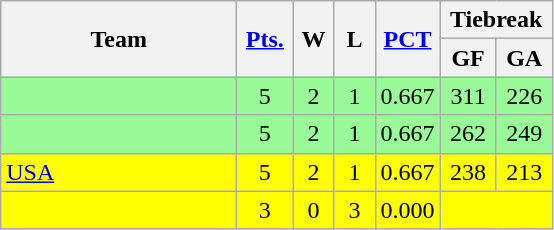<table class=wikitable>
<tr align=center>
<th width=150px rowspan=2>Team</th>
<th width=30px rowspan=2><a href='#'>Pts.</a></th>
<th width=20px rowspan=2>W</th>
<th width=20px rowspan=2>L</th>
<th rowspan=2><a href='#'>PCT</a></th>
<th colspan=2>Tiebreak</th>
</tr>
<tr align=center>
<th width=30px>GF</th>
<th width=30px>GA</th>
</tr>
<tr align=center bgcolor="#98fb98">
<td align=left></td>
<td>5</td>
<td>2</td>
<td>1</td>
<td>0.667</td>
<td>311</td>
<td>226</td>
</tr>
<tr align=center bgcolor="#98fb98">
<td align=left></td>
<td>5</td>
<td>2</td>
<td>1</td>
<td>0.667</td>
<td>262</td>
<td>249</td>
</tr>
<tr align=center bgcolor="yellow">
<td align=left> <a href='#'>USA</a></td>
<td>5</td>
<td>2</td>
<td>1</td>
<td>0.667</td>
<td>238</td>
<td>213</td>
</tr>
<tr align=center bgcolor="yellow">
<td align=left></td>
<td>3</td>
<td>0</td>
<td>3</td>
<td>0.000</td>
<td colspan=2></td>
</tr>
</table>
